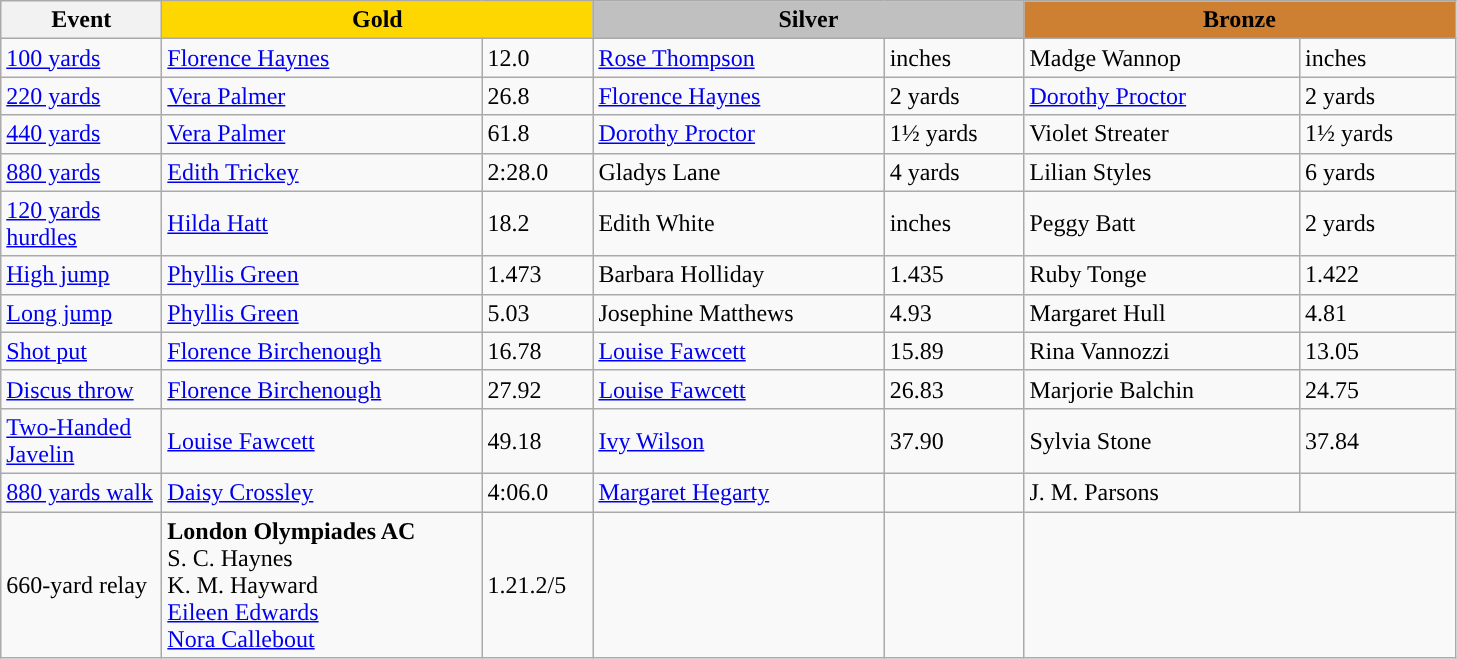<table class="wikitable" style="text-align:left">
<tr>
<th width=100>Event</th>
<th colspan="2" width="280" style="background:gold;">Gold</th>
<th colspan="2" width="280" style="background:silver;">Silver</th>
<th colspan="2" width="280" style="background:#CD7F32;">Bronze</th>
</tr>
<tr>
<td><a href='#'>100 yards</a></td>
<td><a href='#'>Florence Haynes</a></td>
<td>12.0</td>
<td><a href='#'>Rose Thompson</a></td>
<td>inches</td>
<td>Madge Wannop</td>
<td>inches</td>
</tr>
<tr>
<td><a href='#'>220 yards</a></td>
<td><a href='#'>Vera Palmer</a></td>
<td>26.8</td>
<td><a href='#'>Florence Haynes</a></td>
<td>2 yards</td>
<td><a href='#'>Dorothy Proctor</a></td>
<td>2 yards</td>
</tr>
<tr>
<td><a href='#'>440 yards</a></td>
<td><a href='#'>Vera Palmer</a></td>
<td>61.8</td>
<td><a href='#'>Dorothy Proctor</a></td>
<td>1½ yards</td>
<td>Violet Streater</td>
<td>1½ yards</td>
</tr>
<tr>
<td><a href='#'>880 yards</a></td>
<td><a href='#'>Edith Trickey</a></td>
<td>2:28.0</td>
<td>Gladys Lane</td>
<td>4 yards</td>
<td>Lilian Styles</td>
<td>6 yards</td>
</tr>
<tr>
<td><a href='#'>120 yards hurdles</a></td>
<td><a href='#'>Hilda Hatt</a></td>
<td>18.2</td>
<td>Edith White</td>
<td>inches</td>
<td>Peggy Batt</td>
<td>2 yards</td>
</tr>
<tr>
<td><a href='#'>High jump</a></td>
<td><a href='#'>Phyllis Green</a></td>
<td>1.473</td>
<td>Barbara Holliday</td>
<td>1.435</td>
<td>Ruby Tonge</td>
<td>1.422</td>
</tr>
<tr>
<td><a href='#'>Long jump</a></td>
<td><a href='#'>Phyllis Green</a></td>
<td>5.03</td>
<td>Josephine Matthews</td>
<td>4.93</td>
<td>Margaret Hull</td>
<td>4.81</td>
</tr>
<tr>
<td><a href='#'>Shot put</a></td>
<td><a href='#'>Florence Birchenough</a></td>
<td>16.78</td>
<td><a href='#'>Louise Fawcett</a></td>
<td>15.89</td>
<td>Rina Vannozzi</td>
<td>13.05</td>
</tr>
<tr>
<td><a href='#'>Discus throw</a></td>
<td><a href='#'>Florence Birchenough</a></td>
<td>27.92</td>
<td><a href='#'>Louise Fawcett</a></td>
<td>26.83</td>
<td>Marjorie Balchin</td>
<td>24.75</td>
</tr>
<tr>
<td><a href='#'>Two-Handed Javelin</a></td>
<td><a href='#'>Louise Fawcett</a></td>
<td>49.18</td>
<td><a href='#'>Ivy Wilson</a></td>
<td>37.90</td>
<td>Sylvia Stone</td>
<td>37.84</td>
</tr>
<tr>
<td><a href='#'>880 yards walk</a></td>
<td><a href='#'>Daisy Crossley</a></td>
<td>4:06.0</td>
<td><a href='#'>Margaret Hegarty</a></td>
<td></td>
<td>J. M. Parsons</td>
<td></td>
</tr>
<tr>
<td>660-yard relay</td>
<td><strong>London Olympiades AC</strong><br>S. C. Haynes<br>K. M. Hayward<br><a href='#'>Eileen Edwards</a><br><a href='#'>Nora Callebout</a></td>
<td>1.21.2/5</td>
<td></td>
<td></td>
</tr>
</table>
